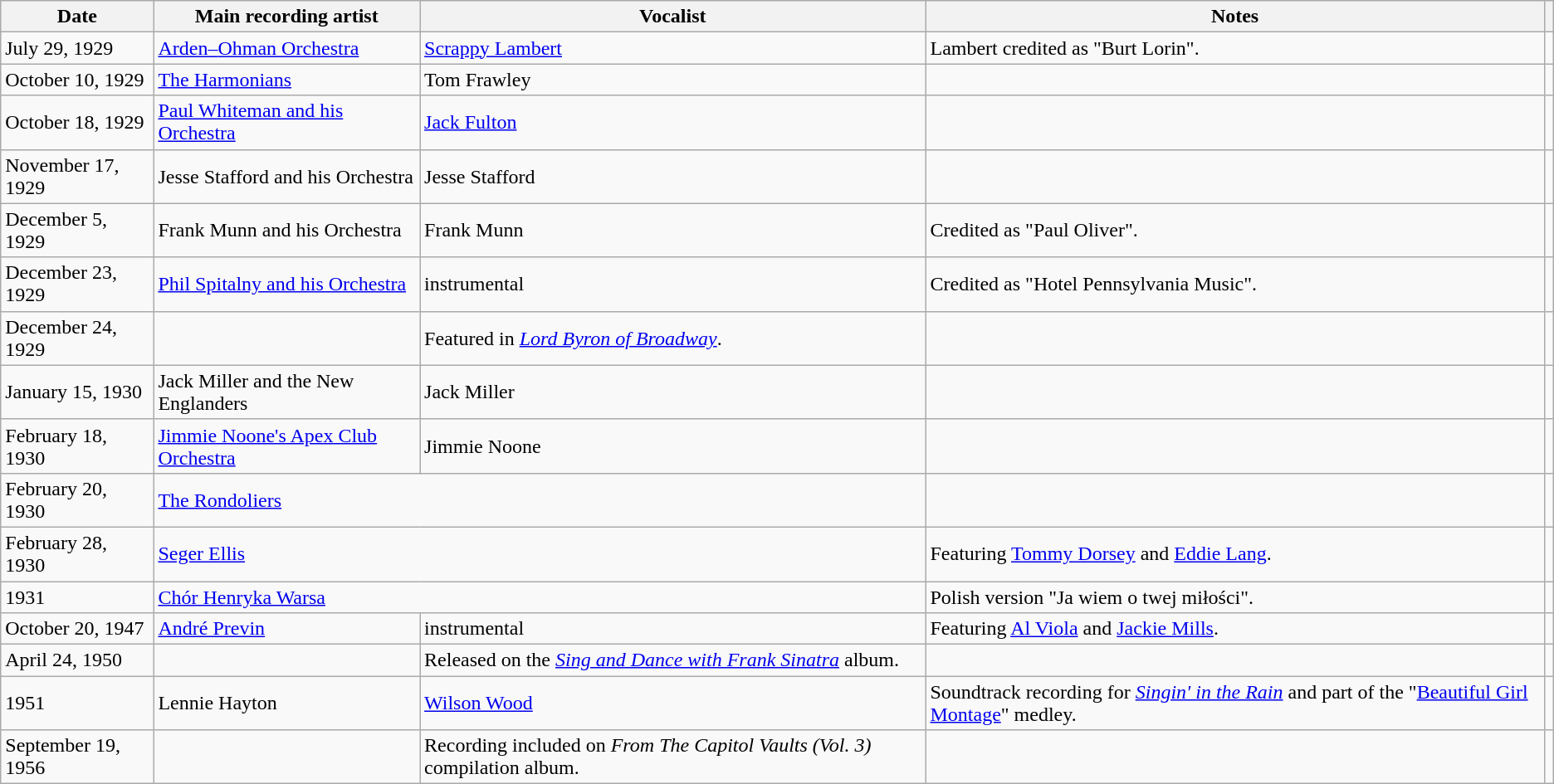<table class="wikitable sortable">
<tr>
<th scope="col">Date</th>
<th scope="col">Main recording artist</th>
<th scope="col">Vocalist</th>
<th scope="col" class="unsortable">Notes</th>
<th scope="col" class="unsortable"></th>
</tr>
<tr>
<td>July 29, 1929</td>
<td><a href='#'>Arden–</a><a href='#'>Ohman Orchestra</a></td>
<td><a href='#'>Scrappy Lambert</a></td>
<td>Lambert credited as "Burt Lorin".</td>
<td></td>
</tr>
<tr>
<td>October 10, 1929</td>
<td><a href='#'>The Harmonians</a></td>
<td>Tom Frawley</td>
<td></td>
<td></td>
</tr>
<tr>
<td>October 18, 1929</td>
<td><a href='#'>Paul Whiteman and his Orchestra</a></td>
<td><a href='#'>Jack Fulton</a></td>
<td></td>
<td></td>
</tr>
<tr>
<td>November 17, 1929</td>
<td>Jesse Stafford and his Orchestra</td>
<td>Jesse Stafford</td>
<td></td>
<td></td>
</tr>
<tr>
<td>December 5, 1929</td>
<td>Frank Munn and his Orchestra</td>
<td>Frank Munn</td>
<td>Credited as "Paul Oliver".</td>
<td></td>
</tr>
<tr>
<td>December 23, 1929</td>
<td><a href='#'>Phil Spitalny and his Orchestra</a></td>
<td>instrumental</td>
<td>Credited as "Hotel Pennsylvania Music".</td>
<td></td>
</tr>
<tr>
<td>December 24, 1929</td>
<td></td>
<td>Featured in <em><a href='#'>Lord Byron of Broadway</a></em>.</td>
<td></td>
</tr>
<tr>
<td>January 15, 1930</td>
<td>Jack Miller and the New Englanders</td>
<td>Jack Miller</td>
<td></td>
<td></td>
</tr>
<tr>
<td>February 18, 1930</td>
<td><a href='#'>Jimmie Noone's Apex Club Orchestra</a></td>
<td>Jimmie Noone</td>
<td></td>
<td></td>
</tr>
<tr>
<td>February 20, 1930</td>
<td colspan="2""center"><a href='#'>The Rondoliers</a></td>
<td></td>
<td></td>
</tr>
<tr>
<td>February 28, 1930</td>
<td colspan="2""center"><a href='#'>Seger Ellis</a></td>
<td>Featuring <a href='#'>Tommy Dorsey</a> and <a href='#'>Eddie Lang</a>.</td>
<td></td>
</tr>
<tr>
<td> 1931</td>
<td colspan="2""center"><a href='#'>Chór Henryka Warsa</a></td>
<td>Polish version "Ja wiem o twej miłości".</td>
<td></td>
</tr>
<tr>
<td>October 20, 1947</td>
<td><a href='#'>André Previn</a></td>
<td>instrumental</td>
<td>Featuring <a href='#'>Al Viola</a> and <a href='#'>Jackie Mills</a>.</td>
<td></td>
</tr>
<tr>
<td>April 24, 1950</td>
<td></td>
<td>Released on the <em><a href='#'>Sing and Dance with Frank Sinatra</a></em> album.</td>
<td></td>
</tr>
<tr>
<td> 1951</td>
<td>Lennie Hayton</td>
<td><a href='#'>Wilson Wood</a></td>
<td>Soundtrack recording for <em><a href='#'>Singin' in the Rain</a></em> and part of the "<a href='#'>Beautiful Girl Montage</a>" medley.</td>
<td></td>
</tr>
<tr>
<td>September 19, 1956</td>
<td></td>
<td>Recording included on <em>From The Capitol Vaults (Vol. 3)</em> compilation album.</td>
<td></td>
</tr>
</table>
